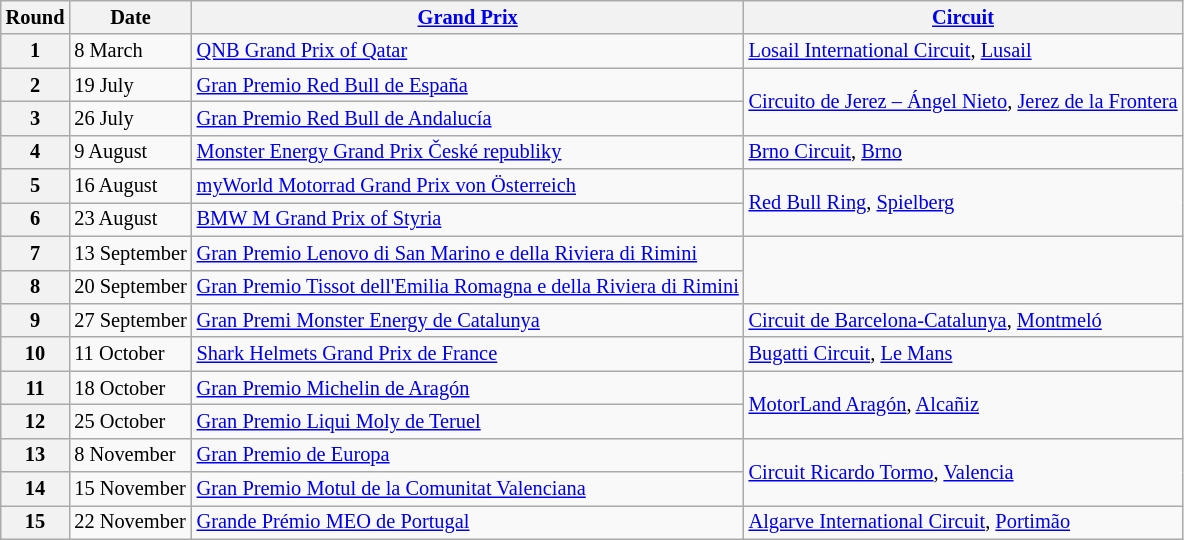<table class="wikitable" style="font-size: 85%;">
<tr>
<th>Round</th>
<th>Date</th>
<th><a href='#'>Grand Prix</a></th>
<th><a href='#'>Circuit</a></th>
</tr>
<tr>
<th>1</th>
<td>8 March</td>
<td> <a href='#'>QNB Grand Prix of Qatar</a></td>
<td><a href='#'>Losail International Circuit</a>, <a href='#'>Lusail</a></td>
</tr>
<tr>
<th>2</th>
<td>19 July</td>
<td> <a href='#'>Gran Premio Red Bull de España</a></td>
<td rowspan="2"><a href='#'>Circuito de Jerez – Ángel Nieto</a>, <a href='#'>Jerez de la Frontera</a></td>
</tr>
<tr>
<th>3</th>
<td>26 July</td>
<td> <a href='#'>Gran Premio Red Bull de Andalucía</a></td>
</tr>
<tr>
<th>4</th>
<td>9 August</td>
<td> <a href='#'>Monster Energy Grand Prix České republiky</a></td>
<td><a href='#'>Brno Circuit</a>, <a href='#'>Brno</a></td>
</tr>
<tr>
<th>5</th>
<td>16 August</td>
<td> <a href='#'>myWorld Motorrad Grand Prix von Österreich</a></td>
<td rowspan="2"><a href='#'>Red Bull Ring</a>, <a href='#'>Spielberg</a></td>
</tr>
<tr>
<th>6</th>
<td>23 August</td>
<td> <a href='#'>BMW M Grand Prix of Styria</a></td>
</tr>
<tr>
<th>7</th>
<td>13 September</td>
<td> <a href='#'>Gran Premio Lenovo di San Marino e della Riviera di Rimini</a></td>
<td rowspan="2"></td>
</tr>
<tr>
<th>8</th>
<td>20 September</td>
<td nowrap=""> <a href='#'>Gran Premio Tissot dell'Emilia Romagna e della Riviera di Rimini</a></td>
</tr>
<tr>
<th>9</th>
<td>27 September</td>
<td> <a href='#'>Gran Premi Monster Energy de Catalunya</a></td>
<td><a href='#'>Circuit de Barcelona-Catalunya</a>, <a href='#'>Montmeló</a></td>
</tr>
<tr>
<th>10</th>
<td>11 October</td>
<td> <a href='#'>Shark Helmets Grand Prix de France</a></td>
<td><a href='#'>Bugatti Circuit</a>, <a href='#'>Le Mans</a></td>
</tr>
<tr>
<th>11</th>
<td>18 October</td>
<td> <a href='#'>Gran Premio Michelin de Aragón</a></td>
<td rowspan="2"><a href='#'>MotorLand Aragón</a>, <a href='#'>Alcañiz</a></td>
</tr>
<tr>
<th>12</th>
<td>25 October</td>
<td> <a href='#'>Gran Premio Liqui Moly de Teruel</a></td>
</tr>
<tr>
<th>13</th>
<td>8 November</td>
<td> <a href='#'>Gran Premio de Europa</a></td>
<td rowspan="2"><a href='#'>Circuit Ricardo Tormo</a>, <a href='#'>Valencia</a></td>
</tr>
<tr>
<th>14</th>
<td>15 November</td>
<td> <a href='#'>Gran Premio Motul de la Comunitat Valenciana</a></td>
</tr>
<tr>
<th>15</th>
<td>22 November</td>
<td> <a href='#'>Grande Prémio MEO de Portugal</a></td>
<td><a href='#'>Algarve International Circuit</a>, <a href='#'>Portimão</a></td>
</tr>
</table>
